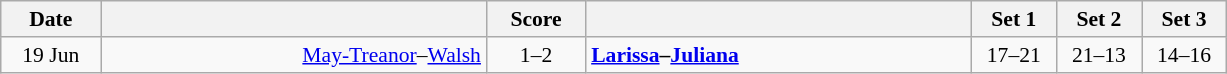<table class="wikitable" style="text-align: center; font-size:90% ">
<tr>
<th width="60">Date</th>
<th align="right" width="250"></th>
<th width="60">Score</th>
<th align="left" width="250"></th>
<th width="50">Set 1</th>
<th width="50">Set 2</th>
<th width="50">Set 3</th>
</tr>
<tr>
<td>19 Jun</td>
<td align=right><a href='#'>May-Treanor</a>–<a href='#'>Walsh</a> </td>
<td align=center>1–2</td>
<td align=left><strong> <a href='#'>Larissa</a>–<a href='#'>Juliana</a></strong></td>
<td>17–21</td>
<td>21–13</td>
<td>14–16</td>
</tr>
</table>
